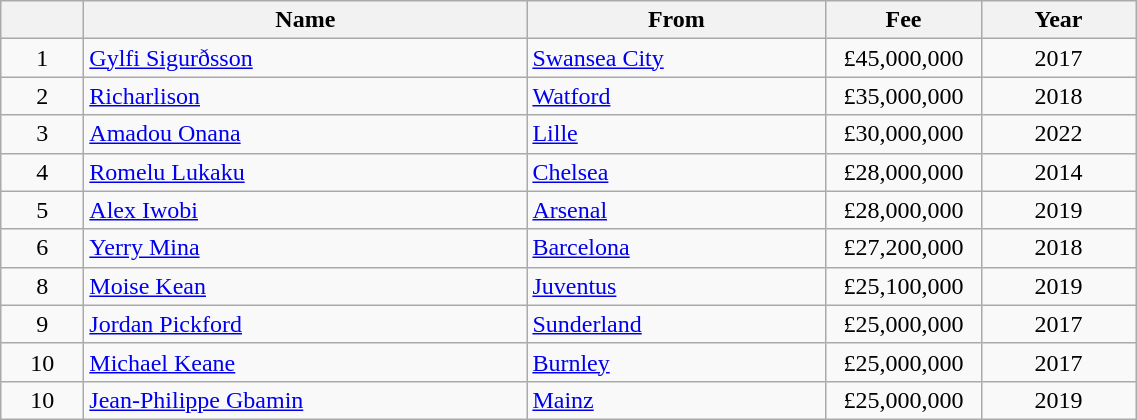<table class="wikitable sortable" style="text-align: center;">
<tr>
<th style="width: 3em;"></th>
<th style="width: 18em;">Name</th>
<th style="width: 12em;">From</th>
<th style="width:6em;">Fee</th>
<th style="width:6em;">Year</th>
</tr>
<tr>
<td>1</td>
<td align="left"> <a href='#'>Gylfi Sigurðsson</a></td>
<td style="text-align:left;"> <a href='#'>Swansea City</a></td>
<td>£45,000,000</td>
<td>2017</td>
</tr>
<tr>
<td>2</td>
<td align="left"> <a href='#'>Richarlison</a></td>
<td align="left"> <a href='#'>Watford</a></td>
<td>£35,000,000</td>
<td>2018</td>
</tr>
<tr>
<td>3</td>
<td align="left"> <a href='#'>Amadou Onana</a></td>
<td align="left"> <a href='#'>Lille</a></td>
<td>£30,000,000</td>
<td>2022</td>
</tr>
<tr>
<td>4</td>
<td align="left"> <a href='#'>Romelu Lukaku</a></td>
<td align="left"> <a href='#'>Chelsea</a></td>
<td>£28,000,000</td>
<td>2014</td>
</tr>
<tr>
<td>5</td>
<td align="left"> <a href='#'>Alex Iwobi</a></td>
<td align="left"> <a href='#'>Arsenal</a></td>
<td>£28,000,000</td>
<td>2019</td>
</tr>
<tr>
<td>6</td>
<td align="left"> <a href='#'>Yerry Mina</a></td>
<td align="left"> <a href='#'>Barcelona</a></td>
<td>£27,200,000</td>
<td>2018</td>
</tr>
<tr>
<td>8</td>
<td align="left"> <a href='#'>Moise Kean</a></td>
<td align="left"> <a href='#'>Juventus</a></td>
<td>£25,100,000</td>
<td>2019</td>
</tr>
<tr>
<td>9</td>
<td align="left"> <a href='#'>Jordan Pickford</a></td>
<td align="left"> <a href='#'>Sunderland</a></td>
<td>£25,000,000</td>
<td>2017</td>
</tr>
<tr>
<td>10</td>
<td align="left"> <a href='#'>Michael Keane</a></td>
<td align="left"> <a href='#'>Burnley</a></td>
<td>£25,000,000</td>
<td>2017</td>
</tr>
<tr>
<td>10</td>
<td align="left"> <a href='#'>Jean-Philippe Gbamin</a></td>
<td align="left"> <a href='#'>Mainz</a></td>
<td>£25,000,000</td>
<td>2019</td>
</tr>
</table>
